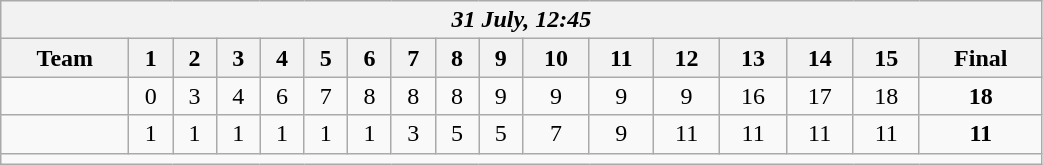<table class=wikitable style="text-align:center; width: 55%">
<tr>
<th colspan=17><em>31 July, 12:45</em></th>
</tr>
<tr>
<th>Team</th>
<th>1</th>
<th>2</th>
<th>3</th>
<th>4</th>
<th>5</th>
<th>6</th>
<th>7</th>
<th>8</th>
<th>9</th>
<th>10</th>
<th>11</th>
<th>12</th>
<th>13</th>
<th>14</th>
<th>15</th>
<th>Final</th>
</tr>
<tr>
<td align=left><strong></strong></td>
<td>0</td>
<td>3</td>
<td>4</td>
<td>6</td>
<td>7</td>
<td>8</td>
<td>8</td>
<td>8</td>
<td>9</td>
<td>9</td>
<td>9</td>
<td>9</td>
<td>16</td>
<td>17</td>
<td>18</td>
<td><strong>18</strong></td>
</tr>
<tr>
<td align=left></td>
<td>1</td>
<td>1</td>
<td>1</td>
<td>1</td>
<td>1</td>
<td>1</td>
<td>3</td>
<td>5</td>
<td>5</td>
<td>7</td>
<td>9</td>
<td>11</td>
<td>11</td>
<td>11</td>
<td>11</td>
<td><strong>11</strong></td>
</tr>
<tr>
<td colspan=17></td>
</tr>
</table>
